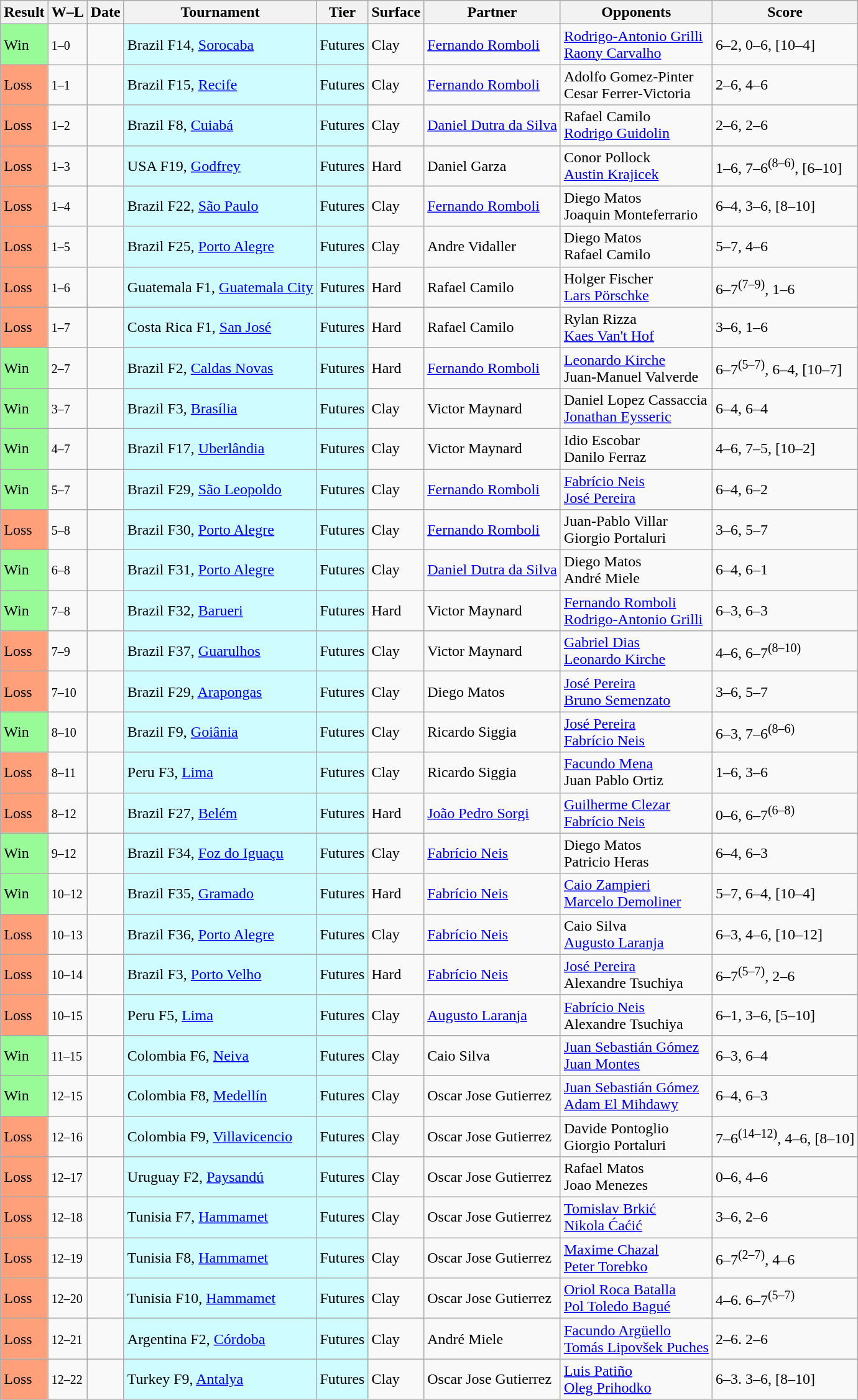<table class="sortable wikitable">
<tr>
<th>Result</th>
<th class="unsortable">W–L</th>
<th>Date</th>
<th>Tournament</th>
<th>Tier</th>
<th>Surface</th>
<th>Partner</th>
<th>Opponents</th>
<th class="unsortable">Score</th>
</tr>
<tr>
<td bgcolor=98FB98>Win</td>
<td><small>1–0</small></td>
<td></td>
<td style="background:#cffcff;">Brazil F14, <a href='#'>Sorocaba</a></td>
<td style="background:#cffcff;">Futures</td>
<td>Clay</td>
<td> <a href='#'>Fernando Romboli</a></td>
<td> <a href='#'>Rodrigo-Antonio Grilli</a> <br>  <a href='#'>Raony Carvalho</a></td>
<td>6–2, 0–6, [10–4]</td>
</tr>
<tr>
<td bgcolor=FFA07A>Loss</td>
<td><small>1–1</small></td>
<td></td>
<td style="background:#cffcff;">Brazil F15, <a href='#'>Recife</a></td>
<td style="background:#cffcff;">Futures</td>
<td>Clay</td>
<td> <a href='#'>Fernando Romboli</a></td>
<td> Adolfo Gomez-Pinter <br>  Cesar Ferrer-Victoria</td>
<td>2–6, 4–6</td>
</tr>
<tr>
<td bgcolor=FFA07A>Loss</td>
<td><small>1–2</small></td>
<td></td>
<td style="background:#cffcff;">Brazil F8, <a href='#'>Cuiabá</a></td>
<td style="background:#cffcff;">Futures</td>
<td>Clay</td>
<td> <a href='#'>Daniel Dutra da Silva</a></td>
<td> Rafael Camilo <br>  <a href='#'>Rodrigo Guidolin</a></td>
<td>2–6, 2–6</td>
</tr>
<tr>
<td bgcolor=FFA07A>Loss</td>
<td><small>1–3</small></td>
<td></td>
<td style="background:#cffcff;">USA F19, <a href='#'>Godfrey</a></td>
<td style="background:#cffcff;">Futures</td>
<td>Hard</td>
<td> Daniel Garza</td>
<td> Conor Pollock <br>  <a href='#'>Austin Krajicek</a></td>
<td>1–6, 7–6<sup>(8–6)</sup>, [6–10]</td>
</tr>
<tr>
<td bgcolor=FFA07A>Loss</td>
<td><small>1–4</small></td>
<td></td>
<td style="background:#cffcff;">Brazil F22, <a href='#'>São Paulo</a></td>
<td style="background:#cffcff;">Futures</td>
<td>Clay</td>
<td> <a href='#'>Fernando Romboli</a></td>
<td> Diego Matos <br>  Joaquin Monteferrario</td>
<td>6–4, 3–6, [8–10]</td>
</tr>
<tr>
<td bgcolor=FFA07A>Loss</td>
<td><small>1–5</small></td>
<td></td>
<td style="background:#cffcff;">Brazil F25, <a href='#'>Porto Alegre</a></td>
<td style="background:#cffcff;">Futures</td>
<td>Clay</td>
<td> Andre Vidaller</td>
<td> Diego Matos <br>  Rafael Camilo</td>
<td>5–7, 4–6</td>
</tr>
<tr>
<td bgcolor=FFA07A>Loss</td>
<td><small>1–6</small></td>
<td></td>
<td style="background:#cffcff;">Guatemala F1, <a href='#'>Guatemala City</a></td>
<td style="background:#cffcff;">Futures</td>
<td>Hard</td>
<td> Rafael Camilo</td>
<td> Holger Fischer <br>  <a href='#'>Lars Pörschke</a></td>
<td>6–7<sup>(7–9)</sup>, 1–6</td>
</tr>
<tr>
<td bgcolor=FFA07A>Loss</td>
<td><small>1–7</small></td>
<td></td>
<td style="background:#cffcff;">Costa Rica F1, <a href='#'>San José</a></td>
<td style="background:#cffcff;">Futures</td>
<td>Hard</td>
<td> Rafael Camilo</td>
<td> Rylan Rizza <br>  <a href='#'>Kaes Van't Hof</a></td>
<td>3–6, 1–6</td>
</tr>
<tr>
<td bgcolor=98FB98>Win</td>
<td><small>2–7</small></td>
<td></td>
<td style="background:#cffcff;">Brazil F2, <a href='#'>Caldas Novas</a></td>
<td style="background:#cffcff;">Futures</td>
<td>Hard</td>
<td> <a href='#'>Fernando Romboli</a></td>
<td> <a href='#'>Leonardo Kirche</a> <br>  Juan-Manuel Valverde</td>
<td>6–7<sup>(5–7)</sup>, 6–4, [10–7]</td>
</tr>
<tr>
<td bgcolor=98FB98>Win</td>
<td><small>3–7</small></td>
<td></td>
<td style="background:#cffcff;">Brazil F3, <a href='#'>Brasília</a></td>
<td style="background:#cffcff;">Futures</td>
<td>Clay</td>
<td> Victor Maynard</td>
<td> Daniel Lopez Cassaccia <br>  <a href='#'>Jonathan Eysseric</a></td>
<td>6–4, 6–4</td>
</tr>
<tr>
<td bgcolor=98FB98>Win</td>
<td><small>4–7</small></td>
<td></td>
<td style="background:#cffcff;">Brazil F17, <a href='#'>Uberlândia</a></td>
<td style="background:#cffcff;">Futures</td>
<td>Clay</td>
<td> Victor Maynard</td>
<td> Idio Escobar <br>  Danilo Ferraz</td>
<td>4–6, 7–5, [10–2]</td>
</tr>
<tr>
<td bgcolor=98FB98>Win</td>
<td><small>5–7</small></td>
<td></td>
<td style="background:#cffcff;">Brazil F29, <a href='#'>São Leopoldo</a></td>
<td style="background:#cffcff;">Futures</td>
<td>Clay</td>
<td> <a href='#'>Fernando Romboli</a></td>
<td> <a href='#'>Fabrício Neis</a> <br>  <a href='#'>José Pereira</a></td>
<td>6–4, 6–2</td>
</tr>
<tr>
<td bgcolor=FFA07A>Loss</td>
<td><small>5–8</small></td>
<td></td>
<td style="background:#cffcff;">Brazil F30, <a href='#'>Porto Alegre</a></td>
<td style="background:#cffcff;">Futures</td>
<td>Clay</td>
<td> <a href='#'>Fernando Romboli</a></td>
<td> Juan-Pablo Villar <br>  Giorgio Portaluri</td>
<td>3–6, 5–7</td>
</tr>
<tr>
<td bgcolor=98FB98>Win</td>
<td><small>6–8</small></td>
<td></td>
<td style="background:#cffcff;">Brazil F31, <a href='#'>Porto Alegre</a></td>
<td style="background:#cffcff;">Futures</td>
<td>Clay</td>
<td> <a href='#'>Daniel Dutra da Silva</a></td>
<td> Diego Matos <br>  André Miele</td>
<td>6–4, 6–1</td>
</tr>
<tr>
<td bgcolor=98FB98>Win</td>
<td><small>7–8</small></td>
<td></td>
<td style="background:#cffcff;">Brazil F32, <a href='#'>Barueri</a></td>
<td style="background:#cffcff;">Futures</td>
<td>Hard</td>
<td> Victor Maynard</td>
<td> <a href='#'>Fernando Romboli</a> <br>  <a href='#'>Rodrigo-Antonio Grilli</a></td>
<td>6–3, 6–3</td>
</tr>
<tr>
<td bgcolor=FFA07A>Loss</td>
<td><small>7–9</small></td>
<td></td>
<td style="background:#cffcff;">Brazil F37, <a href='#'>Guarulhos</a></td>
<td style="background:#cffcff;">Futures</td>
<td>Clay</td>
<td> Victor Maynard</td>
<td> <a href='#'>Gabriel Dias</a> <br>  <a href='#'>Leonardo Kirche</a></td>
<td>4–6, 6–7<sup>(8–10)</sup></td>
</tr>
<tr>
<td bgcolor=FFA07A>Loss</td>
<td><small>7–10</small></td>
<td></td>
<td style="background:#cffcff;">Brazil F29, <a href='#'>Arapongas</a></td>
<td style="background:#cffcff;">Futures</td>
<td>Clay</td>
<td> Diego Matos</td>
<td> <a href='#'>José Pereira</a> <br>  <a href='#'>Bruno Semenzato</a></td>
<td>3–6, 5–7</td>
</tr>
<tr>
<td bgcolor=98FB98>Win</td>
<td><small>8–10</small></td>
<td></td>
<td style="background:#cffcff;">Brazil F9, <a href='#'>Goiânia</a></td>
<td style="background:#cffcff;">Futures</td>
<td>Clay</td>
<td> Ricardo Siggia</td>
<td> <a href='#'>José Pereira</a> <br>  <a href='#'>Fabrício Neis</a></td>
<td>6–3, 7–6<sup>(8–6)</sup></td>
</tr>
<tr>
<td bgcolor=FFA07A>Loss</td>
<td><small>8–11</small></td>
<td></td>
<td style="background:#cffcff;">Peru F3, <a href='#'>Lima</a></td>
<td style="background:#cffcff;">Futures</td>
<td>Clay</td>
<td> Ricardo Siggia</td>
<td> <a href='#'>Facundo Mena</a> <br>  Juan Pablo Ortiz</td>
<td>1–6, 3–6</td>
</tr>
<tr>
<td bgcolor=FFA07A>Loss</td>
<td><small>8–12</small></td>
<td></td>
<td style="background:#cffcff;">Brazil F27, <a href='#'>Belém</a></td>
<td style="background:#cffcff;">Futures</td>
<td>Hard</td>
<td> <a href='#'>João Pedro Sorgi</a></td>
<td> <a href='#'>Guilherme Clezar</a> <br>  <a href='#'>Fabrício Neis</a></td>
<td>0–6, 6–7<sup>(6–8)</sup></td>
</tr>
<tr>
<td bgcolor=98FB98>Win</td>
<td><small>9–12</small></td>
<td></td>
<td style="background:#cffcff;">Brazil F34, <a href='#'>Foz do Iguaçu</a></td>
<td style="background:#cffcff;">Futures</td>
<td>Clay</td>
<td> <a href='#'>Fabrício Neis</a></td>
<td> Diego Matos <br>  Patricio Heras</td>
<td>6–4, 6–3</td>
</tr>
<tr>
<td bgcolor=98FB98>Win</td>
<td><small>10–12</small></td>
<td></td>
<td style="background:#cffcff;">Brazil F35, <a href='#'>Gramado</a></td>
<td style="background:#cffcff;">Futures</td>
<td>Hard</td>
<td> <a href='#'>Fabrício Neis</a></td>
<td> <a href='#'>Caio Zampieri</a> <br>  <a href='#'>Marcelo Demoliner</a></td>
<td>5–7, 6–4, [10–4]</td>
</tr>
<tr>
<td bgcolor=FFA07A>Loss</td>
<td><small>10–13</small></td>
<td></td>
<td style="background:#cffcff;">Brazil F36, <a href='#'>Porto Alegre</a></td>
<td style="background:#cffcff;">Futures</td>
<td>Clay</td>
<td> <a href='#'>Fabrício Neis</a></td>
<td> Caio Silva <br>  <a href='#'>Augusto Laranja</a></td>
<td>6–3, 4–6, [10–12]</td>
</tr>
<tr>
<td bgcolor=FFA07A>Loss</td>
<td><small>10–14</small></td>
<td></td>
<td style="background:#cffcff;">Brazil F3, <a href='#'>Porto Velho</a></td>
<td style="background:#cffcff;">Futures</td>
<td>Hard</td>
<td> <a href='#'>Fabrício Neis</a></td>
<td> <a href='#'>José Pereira</a> <br>  Alexandre Tsuchiya</td>
<td>6–7<sup>(5–7)</sup>, 2–6</td>
</tr>
<tr>
<td bgcolor=FFA07A>Loss</td>
<td><small>10–15</small></td>
<td></td>
<td style="background:#cffcff;">Peru F5, <a href='#'>Lima</a></td>
<td style="background:#cffcff;">Futures</td>
<td>Clay</td>
<td> <a href='#'>Augusto Laranja</a></td>
<td> <a href='#'>Fabrício Neis</a> <br>  Alexandre Tsuchiya</td>
<td>6–1, 3–6, [5–10]</td>
</tr>
<tr>
<td bgcolor=98FB98>Win</td>
<td><small>11–15</small></td>
<td></td>
<td style="background:#cffcff;">Colombia F6, <a href='#'>Neiva</a></td>
<td style="background:#cffcff;">Futures</td>
<td>Clay</td>
<td> Caio Silva</td>
<td> <a href='#'>Juan Sebastián Gómez</a> <br>  <a href='#'>Juan Montes</a></td>
<td>6–3, 6–4</td>
</tr>
<tr>
<td bgcolor=98FB98>Win</td>
<td><small>12–15</small></td>
<td></td>
<td style="background:#cffcff;">Colombia F8, <a href='#'>Medellín</a></td>
<td style="background:#cffcff;">Futures</td>
<td>Clay</td>
<td> Oscar Jose Gutierrez</td>
<td> <a href='#'>Juan Sebastián Gómez</a> <br>  <a href='#'>Adam El Mihdawy</a></td>
<td>6–4, 6–3</td>
</tr>
<tr>
<td bgcolor=FFA07A>Loss</td>
<td><small>12–16</small></td>
<td></td>
<td style="background:#cffcff;">Colombia F9, <a href='#'>Villavicencio</a></td>
<td style="background:#cffcff;">Futures</td>
<td>Clay</td>
<td> Oscar Jose Gutierrez</td>
<td> Davide Pontoglio <br>  Giorgio Portaluri</td>
<td>7–6<sup>(14–12)</sup>, 4–6, [8–10]</td>
</tr>
<tr>
<td bgcolor=FFA07A>Loss</td>
<td><small>12–17</small></td>
<td></td>
<td style="background:#cffcff;">Uruguay F2, <a href='#'>Paysandú</a></td>
<td style="background:#cffcff;">Futures</td>
<td>Clay</td>
<td> Oscar Jose Gutierrez</td>
<td> Rafael Matos <br>  Joao Menezes</td>
<td>0–6, 4–6</td>
</tr>
<tr>
<td bgcolor=FFA07A>Loss</td>
<td><small>12–18</small></td>
<td></td>
<td style="background:#cffcff;">Tunisia F7, <a href='#'>Hammamet</a></td>
<td style="background:#cffcff;">Futures</td>
<td>Clay</td>
<td> Oscar Jose Gutierrez</td>
<td> <a href='#'>Tomislav Brkić</a> <br>  <a href='#'>Nikola Ćaćić</a></td>
<td>3–6, 2–6</td>
</tr>
<tr>
<td bgcolor=FFA07A>Loss</td>
<td><small>12–19</small></td>
<td></td>
<td style="background:#cffcff;">Tunisia F8, <a href='#'>Hammamet</a></td>
<td style="background:#cffcff;">Futures</td>
<td>Clay</td>
<td> Oscar Jose Gutierrez</td>
<td> <a href='#'>Maxime Chazal</a> <br>  <a href='#'>Peter Torebko</a></td>
<td>6–7<sup>(2–7)</sup>, 4–6</td>
</tr>
<tr>
<td bgcolor=FFA07A>Loss</td>
<td><small>12–20</small></td>
<td></td>
<td style="background:#cffcff;">Tunisia F10, <a href='#'>Hammamet</a></td>
<td style="background:#cffcff;">Futures</td>
<td>Clay</td>
<td> Oscar Jose Gutierrez</td>
<td> <a href='#'>Oriol Roca Batalla</a> <br>  <a href='#'>Pol Toledo Bagué</a></td>
<td>4–6. 6–7<sup>(5–7)</sup></td>
</tr>
<tr>
<td bgcolor=FFA07A>Loss</td>
<td><small>12–21</small></td>
<td></td>
<td style="background:#cffcff;">Argentina F2, <a href='#'>Córdoba</a></td>
<td style="background:#cffcff;">Futures</td>
<td>Clay</td>
<td> André Miele</td>
<td> <a href='#'>Facundo Argüello</a> <br>  <a href='#'>Tomás Lipovšek Puches</a></td>
<td>2–6. 2–6</td>
</tr>
<tr>
<td bgcolor=FFA07A>Loss</td>
<td><small>12–22</small></td>
<td></td>
<td style="background:#cffcff;">Turkey F9, <a href='#'>Antalya</a></td>
<td style="background:#cffcff;">Futures</td>
<td>Clay</td>
<td> Oscar Jose Gutierrez</td>
<td> <a href='#'>Luis Patiño</a> <br>  <a href='#'>Oleg Prihodko</a></td>
<td>6–3. 3–6, [8–10]</td>
</tr>
</table>
